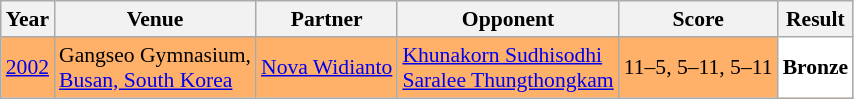<table class="sortable wikitable" style="font-size: 90%">
<tr>
<th>Year</th>
<th>Venue</th>
<th>Partner</th>
<th>Opponent</th>
<th>Score</th>
<th>Result</th>
</tr>
<tr style="background:#FFB069">
<td align="center"><a href='#'>2002</a></td>
<td align="left">Gangseo Gymnasium,<br><a href='#'>Busan, South Korea</a></td>
<td align="left"> <a href='#'>Nova Widianto</a></td>
<td align="left"> <a href='#'>Khunakorn Sudhisodhi</a> <br>  <a href='#'>Saralee Thungthongkam</a></td>
<td align="left">11–5, 5–11, 5–11</td>
<td style="text-align:left; background:white"> <strong>Bronze</strong></td>
</tr>
</table>
